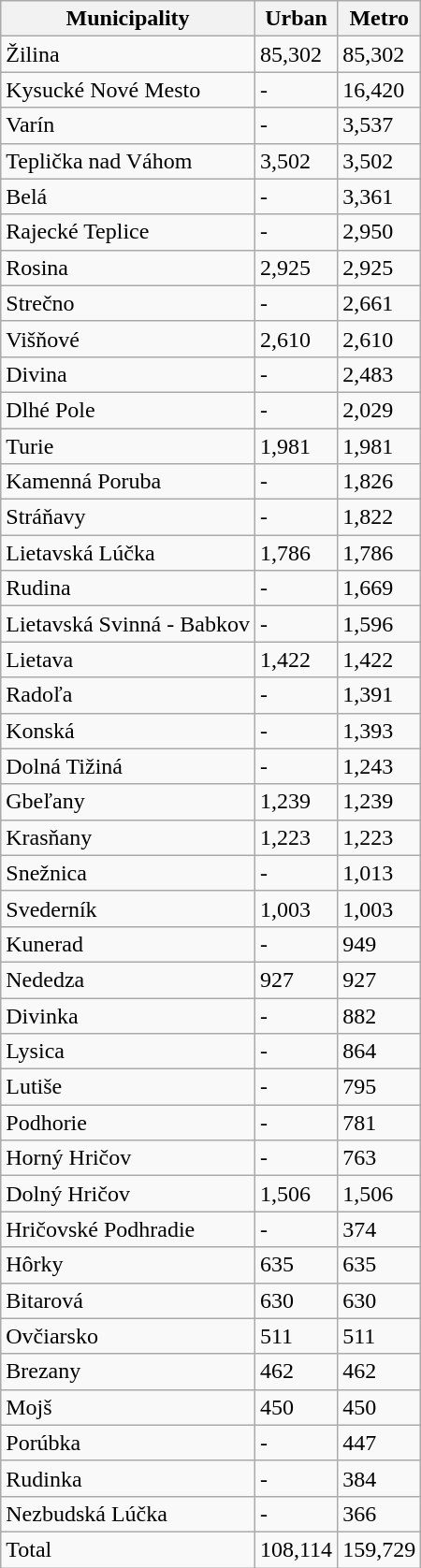<table class="wikitable">
<tr>
<th>Municipality</th>
<th>Urban</th>
<th>Metro</th>
</tr>
<tr>
<td>Žilina</td>
<td>85,302</td>
<td>85,302</td>
</tr>
<tr>
<td>Kysucké Nové Mesto</td>
<td>-</td>
<td>16,420</td>
</tr>
<tr>
<td>Varín</td>
<td>-</td>
<td>3,537</td>
</tr>
<tr>
<td>Teplička nad Váhom</td>
<td>3,502</td>
<td>3,502</td>
</tr>
<tr>
<td>Belá</td>
<td>-</td>
<td>3,361</td>
</tr>
<tr>
<td>Rajecké Teplice</td>
<td>-</td>
<td>2,950</td>
</tr>
<tr>
<td>Rosina</td>
<td>2,925</td>
<td>2,925</td>
</tr>
<tr>
<td>Strečno</td>
<td>-</td>
<td>2,661</td>
</tr>
<tr>
<td>Višňové</td>
<td>2,610</td>
<td>2,610</td>
</tr>
<tr>
<td>Divina</td>
<td>-</td>
<td>2,483</td>
</tr>
<tr>
<td>Dlhé Pole</td>
<td>-</td>
<td>2,029</td>
</tr>
<tr>
<td>Turie</td>
<td>1,981</td>
<td>1,981</td>
</tr>
<tr>
<td>Kamenná Poruba</td>
<td>-</td>
<td>1,826</td>
</tr>
<tr>
<td>Stráňavy</td>
<td>-</td>
<td>1,822</td>
</tr>
<tr>
<td>Lietavská Lúčka</td>
<td>1,786</td>
<td>1,786</td>
</tr>
<tr>
<td>Rudina</td>
<td>-</td>
<td>1,669</td>
</tr>
<tr>
<td>Lietavská Svinná - Babkov</td>
<td>-</td>
<td>1,596</td>
</tr>
<tr>
<td>Lietava</td>
<td>1,422</td>
<td>1,422</td>
</tr>
<tr>
<td>Radoľa</td>
<td>-</td>
<td>1,391</td>
</tr>
<tr>
<td>Konská</td>
<td>-</td>
<td>1,393</td>
</tr>
<tr>
<td>Dolná Tižiná</td>
<td>-</td>
<td>1,243</td>
</tr>
<tr>
<td>Gbeľany</td>
<td>1,239</td>
<td>1,239</td>
</tr>
<tr>
<td>Krasňany</td>
<td>1,223</td>
<td>1,223</td>
</tr>
<tr>
<td>Snežnica</td>
<td>-</td>
<td>1,013</td>
</tr>
<tr>
<td>Svederník</td>
<td>1,003</td>
<td>1,003</td>
</tr>
<tr>
<td>Kunerad</td>
<td>-</td>
<td>949</td>
</tr>
<tr>
<td>Nededza</td>
<td>927</td>
<td>927</td>
</tr>
<tr>
<td>Divinka</td>
<td>-</td>
<td>882</td>
</tr>
<tr>
<td>Lysica</td>
<td>-</td>
<td>864</td>
</tr>
<tr>
<td>Lutiše</td>
<td>-</td>
<td>795</td>
</tr>
<tr>
<td>Podhorie</td>
<td>-</td>
<td>781</td>
</tr>
<tr>
<td>Horný Hričov</td>
<td>-</td>
<td>763</td>
</tr>
<tr |>
<td>Dolný Hričov</td>
<td>1,506</td>
<td>1,506</td>
</tr>
<tr>
<td>Hričovské Podhradie</td>
<td>-</td>
<td>374</td>
</tr>
<tr>
<td>Hôrky</td>
<td>635</td>
<td>635</td>
</tr>
<tr>
<td>Bitarová</td>
<td>630</td>
<td>630</td>
</tr>
<tr>
<td>Ovčiarsko</td>
<td>511</td>
<td>511</td>
</tr>
<tr>
<td>Brezany</td>
<td>462</td>
<td>462</td>
</tr>
<tr>
<td>Mojš</td>
<td>450</td>
<td>450</td>
</tr>
<tr>
<td>Porúbka</td>
<td>-</td>
<td>447</td>
</tr>
<tr>
<td>Rudinka</td>
<td>-</td>
<td>384</td>
</tr>
<tr>
<td>Nezbudská Lúčka</td>
<td>-</td>
<td>366</td>
</tr>
<tr>
<td>Total</td>
<td>108,114</td>
<td>159,729</td>
</tr>
</table>
